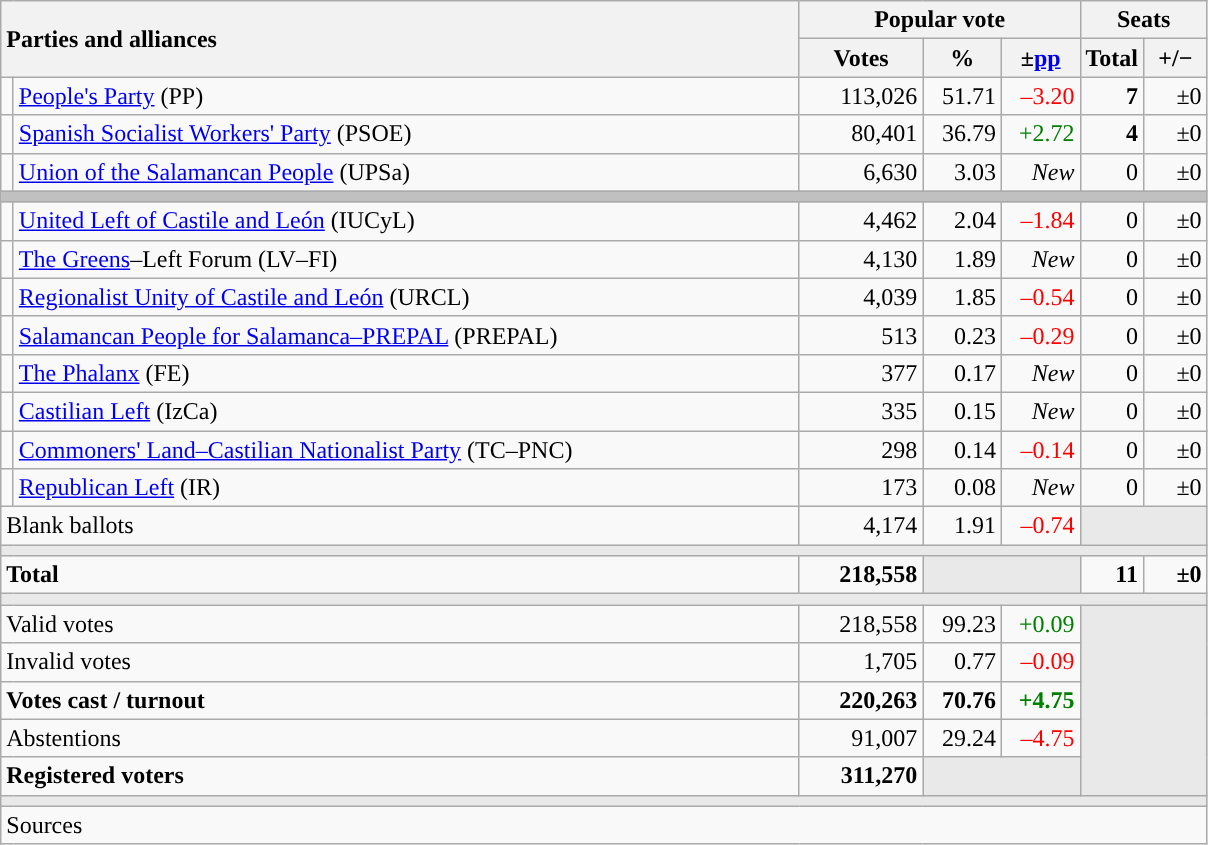<table class="wikitable" style="text-align:right;">
<tr>
<th style="text-align:left;" rowspan="2" colspan="2" width="525">Parties and alliances</th>
<th colspan="3">Popular vote</th>
<th colspan="2">Seats</th>
</tr>
<tr>
<th width="75">Votes</th>
<th width="45">%</th>
<th width="45">±<a href='#'>pp</a></th>
<th width="35">Total</th>
<th width="35">+/−</th>
</tr>
<tr>
<td width="1" style="color:inherit;background:"></td>
<td align="left"><a href='#'>People's Party</a> (PP)</td>
<td>113,026</td>
<td>51.71</td>
<td style="color:red;">–3.20</td>
<td><strong>7</strong></td>
<td>±0</td>
</tr>
<tr>
<td style="color:inherit;background:"></td>
<td align="left"><a href='#'>Spanish Socialist Workers' Party</a> (PSOE)</td>
<td>80,401</td>
<td>36.79</td>
<td style="color:green;">+2.72</td>
<td><strong>4</strong></td>
<td>±0</td>
</tr>
<tr>
<td style="color:inherit;background:"></td>
<td align="left"><a href='#'>Union of the Salamancan People</a> (UPSa)</td>
<td>6,630</td>
<td>3.03</td>
<td><em>New</em></td>
<td>0</td>
<td>±0</td>
</tr>
<tr>
<td colspan="7" bgcolor="#C0C0C0"></td>
</tr>
<tr>
<td style="color:inherit;background:"></td>
<td align="left"><a href='#'>United Left of Castile and León</a> (IUCyL)</td>
<td>4,462</td>
<td>2.04</td>
<td style="color:red;">–1.84</td>
<td>0</td>
<td>±0</td>
</tr>
<tr>
<td style="color:inherit;background:"></td>
<td align="left"><a href='#'>The Greens</a>–Left Forum (LV–FI)</td>
<td>4,130</td>
<td>1.89</td>
<td><em>New</em></td>
<td>0</td>
<td>±0</td>
</tr>
<tr>
<td style="color:inherit;background:"></td>
<td align="left"><a href='#'>Regionalist Unity of Castile and León</a> (URCL)</td>
<td>4,039</td>
<td>1.85</td>
<td style="color:red;">–0.54</td>
<td>0</td>
<td>±0</td>
</tr>
<tr>
<td style="color:inherit;background:"></td>
<td align="left"><a href='#'>Salamancan People for Salamanca–PREPAL</a> (PREPAL)</td>
<td>513</td>
<td>0.23</td>
<td style="color:red;">–0.29</td>
<td>0</td>
<td>±0</td>
</tr>
<tr>
<td style="color:inherit;background:"></td>
<td align="left"><a href='#'>The Phalanx</a> (FE)</td>
<td>377</td>
<td>0.17</td>
<td><em>New</em></td>
<td>0</td>
<td>±0</td>
</tr>
<tr>
<td style="color:inherit;background:"></td>
<td align="left"><a href='#'>Castilian Left</a> (IzCa)</td>
<td>335</td>
<td>0.15</td>
<td><em>New</em></td>
<td>0</td>
<td>±0</td>
</tr>
<tr>
<td style="color:inherit;background:"></td>
<td align="left"><a href='#'>Commoners' Land–Castilian Nationalist Party</a> (TC–PNC)</td>
<td>298</td>
<td>0.14</td>
<td style="color:red;">–0.14</td>
<td>0</td>
<td>±0</td>
</tr>
<tr>
<td style="color:inherit;background:"></td>
<td align="left"><a href='#'>Republican Left</a> (IR)</td>
<td>173</td>
<td>0.08</td>
<td><em>New</em></td>
<td>0</td>
<td>±0</td>
</tr>
<tr>
<td align="left" colspan="2">Blank ballots</td>
<td>4,174</td>
<td>1.91</td>
<td style="color:red;">–0.74</td>
<td bgcolor="#E9E9E9" colspan="2"></td>
</tr>
<tr>
<td colspan="7" bgcolor="#E9E9E9"></td>
</tr>
<tr style="font-weight:bold;">
<td align="left" colspan="2">Total</td>
<td>218,558</td>
<td bgcolor="#E9E9E9" colspan="2"></td>
<td>11</td>
<td>±0</td>
</tr>
<tr>
<td colspan="7" bgcolor="#E9E9E9"></td>
</tr>
<tr>
<td align="left" colspan="2">Valid votes</td>
<td>218,558</td>
<td>99.23</td>
<td style="color:green;">+0.09</td>
<td bgcolor="#E9E9E9" colspan="2" rowspan="5"></td>
</tr>
<tr>
<td align="left" colspan="2">Invalid votes</td>
<td>1,705</td>
<td>0.77</td>
<td style="color:red;">–0.09</td>
</tr>
<tr style="font-weight:bold;">
<td align="left" colspan="2">Votes cast / turnout</td>
<td>220,263</td>
<td>70.76</td>
<td style="color:green;">+4.75</td>
</tr>
<tr>
<td align="left" colspan="2">Abstentions</td>
<td>91,007</td>
<td>29.24</td>
<td style="color:red;">–4.75</td>
</tr>
<tr style="font-weight:bold;">
<td align="left" colspan="2">Registered voters</td>
<td>311,270</td>
<td bgcolor="#E9E9E9" colspan="2"></td>
</tr>
<tr>
<td colspan="7" bgcolor="#E9E9E9"></td>
</tr>
<tr>
<td align="left" colspan="7">Sources</td>
</tr>
</table>
